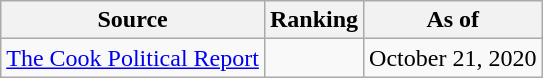<table class="wikitable" style="text-align:center">
<tr>
<th>Source</th>
<th>Ranking</th>
<th>As of</th>
</tr>
<tr>
<td align=left><a href='#'>The Cook Political Report</a></td>
<td></td>
<td>October 21, 2020</td>
</tr>
</table>
